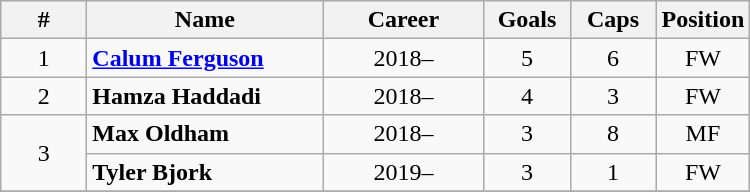<table class="wikitable sortable" style="text-align:center;">
<tr>
<th width="50">#</th>
<th style="width:150px;">Name</th>
<th style="width:100px;">Career</th>
<th width="50">Goals</th>
<th width="50">Caps</th>
<th width="50">Position</th>
</tr>
<tr>
<td>1</td>
<td style="text-align:left;"><strong><a href='#'>Calum Ferguson</a></strong></td>
<td>2018–</td>
<td>5</td>
<td>6</td>
<td>FW</td>
</tr>
<tr>
<td rowspan="1">2</td>
<td style="text-align:left;"><strong>Hamza Haddadi</strong></td>
<td>2018–</td>
<td>4</td>
<td>3</td>
<td>FW</td>
</tr>
<tr>
<td rowspan="2">3</td>
<td style="text-align:left;"><strong>Max Oldham</strong></td>
<td>2018–</td>
<td>3</td>
<td>8</td>
<td>MF</td>
</tr>
<tr>
<td style="text-align:left;"><strong>Tyler Bjork</strong></td>
<td>2019–</td>
<td>3</td>
<td>1</td>
<td>FW</td>
</tr>
<tr>
</tr>
</table>
